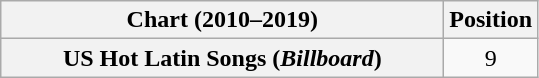<table class="wikitable plainrowheaders sortable" style="text-align:center">
<tr>
<th scope="col" style="width:18em">Chart (2010–2019)</th>
<th scope="col">Position</th>
</tr>
<tr>
<th scope="row">US Hot Latin Songs (<em>Billboard</em>)</th>
<td>9</td>
</tr>
</table>
